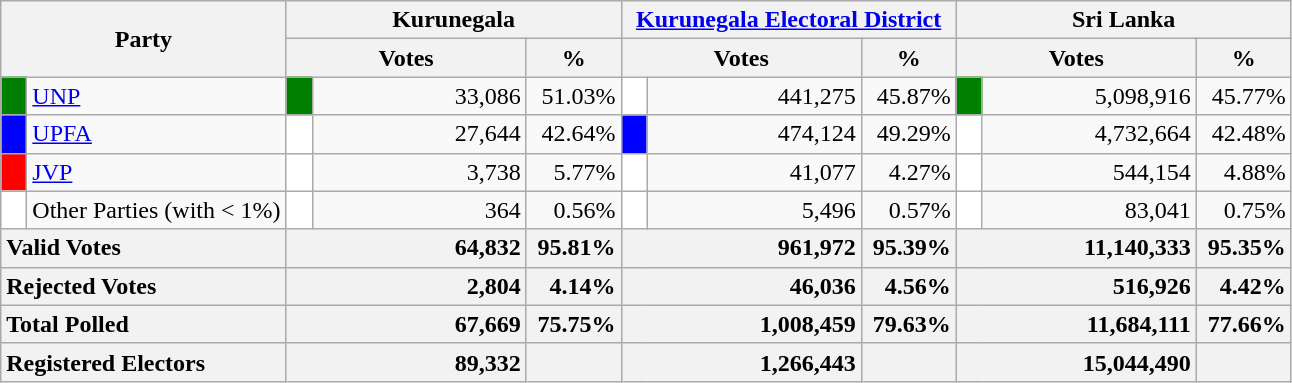<table class="wikitable">
<tr>
<th colspan="2" width="144px"rowspan="2">Party</th>
<th colspan="3" width="216px">Kurunegala</th>
<th colspan="3" width="216px"><a href='#'>Kurunegala Electoral District</a></th>
<th colspan="3" width="216px">Sri Lanka</th>
</tr>
<tr>
<th colspan="2" width="144px">Votes</th>
<th>%</th>
<th colspan="2" width="144px">Votes</th>
<th>%</th>
<th colspan="2" width="144px">Votes</th>
<th>%</th>
</tr>
<tr>
<td style="background-color:green;" width="10px"></td>
<td style="text-align:left;"><a href='#'>UNP</a></td>
<td style="background-color:green;" width="10px"></td>
<td style="text-align:right;">33,086</td>
<td style="text-align:right;">51.03%</td>
<td style="background-color:white;" width="10px"></td>
<td style="text-align:right;">441,275</td>
<td style="text-align:right;">45.87%</td>
<td style="background-color:green;" width="10px"></td>
<td style="text-align:right;">5,098,916</td>
<td style="text-align:right;">45.77%</td>
</tr>
<tr>
<td style="background-color:blue;" width="10px"></td>
<td style="text-align:left;"><a href='#'>UPFA</a></td>
<td style="background-color:white;" width="10px"></td>
<td style="text-align:right;">27,644</td>
<td style="text-align:right;">42.64%</td>
<td style="background-color:blue;" width="10px"></td>
<td style="text-align:right;">474,124</td>
<td style="text-align:right;">49.29%</td>
<td style="background-color:white;" width="10px"></td>
<td style="text-align:right;">4,732,664</td>
<td style="text-align:right;">42.48%</td>
</tr>
<tr>
<td style="background-color:red;" width="10px"></td>
<td style="text-align:left;"><a href='#'>JVP</a></td>
<td style="background-color:white;" width="10px"></td>
<td style="text-align:right;">3,738</td>
<td style="text-align:right;">5.77%</td>
<td style="background-color:white;" width="10px"></td>
<td style="text-align:right;">41,077</td>
<td style="text-align:right;">4.27%</td>
<td style="background-color:white;" width="10px"></td>
<td style="text-align:right;">544,154</td>
<td style="text-align:right;">4.88%</td>
</tr>
<tr>
<td style="background-color:white;" width="10px"></td>
<td style="text-align:left;">Other Parties (with < 1%)</td>
<td style="background-color:white;" width="10px"></td>
<td style="text-align:right;">364</td>
<td style="text-align:right;">0.56%</td>
<td style="background-color:white;" width="10px"></td>
<td style="text-align:right;">5,496</td>
<td style="text-align:right;">0.57%</td>
<td style="background-color:white;" width="10px"></td>
<td style="text-align:right;">83,041</td>
<td style="text-align:right;">0.75%</td>
</tr>
<tr>
<th colspan="2" width="144px"style="text-align:left;">Valid Votes</th>
<th style="text-align:right;"colspan="2" width="144px">64,832</th>
<th style="text-align:right;">95.81%</th>
<th style="text-align:right;"colspan="2" width="144px">961,972</th>
<th style="text-align:right;">95.39%</th>
<th style="text-align:right;"colspan="2" width="144px">11,140,333</th>
<th style="text-align:right;">95.35%</th>
</tr>
<tr>
<th colspan="2" width="144px"style="text-align:left;">Rejected Votes</th>
<th style="text-align:right;"colspan="2" width="144px">2,804</th>
<th style="text-align:right;">4.14%</th>
<th style="text-align:right;"colspan="2" width="144px">46,036</th>
<th style="text-align:right;">4.56%</th>
<th style="text-align:right;"colspan="2" width="144px">516,926</th>
<th style="text-align:right;">4.42%</th>
</tr>
<tr>
<th colspan="2" width="144px"style="text-align:left;">Total Polled</th>
<th style="text-align:right;"colspan="2" width="144px">67,669</th>
<th style="text-align:right;">75.75%</th>
<th style="text-align:right;"colspan="2" width="144px">1,008,459</th>
<th style="text-align:right;">79.63%</th>
<th style="text-align:right;"colspan="2" width="144px">11,684,111</th>
<th style="text-align:right;">77.66%</th>
</tr>
<tr>
<th colspan="2" width="144px"style="text-align:left;">Registered Electors</th>
<th style="text-align:right;"colspan="2" width="144px">89,332</th>
<th></th>
<th style="text-align:right;"colspan="2" width="144px">1,266,443</th>
<th></th>
<th style="text-align:right;"colspan="2" width="144px">15,044,490</th>
<th></th>
</tr>
</table>
